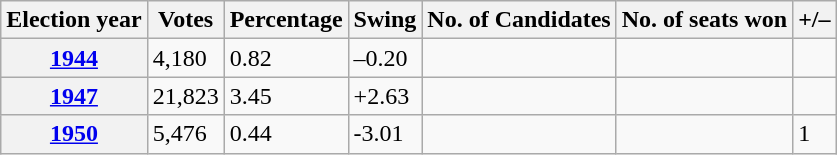<table class=wikitable>
<tr>
<th>Election year</th>
<th>Votes</th>
<th>Percentage</th>
<th>Swing</th>
<th>No. of Candidates</th>
<th>No. of seats won</th>
<th>+/–</th>
</tr>
<tr>
<th><a href='#'>1944</a></th>
<td>4,180</td>
<td>0.82</td>
<td>–0.20</td>
<td></td>
<td></td>
<td></td>
</tr>
<tr>
<th><a href='#'>1947</a></th>
<td>21,823</td>
<td>3.45</td>
<td>+2.63</td>
<td></td>
<td></td>
<td></td>
</tr>
<tr>
<th><a href='#'>1950</a></th>
<td>5,476</td>
<td>0.44</td>
<td>-3.01</td>
<td></td>
<td></td>
<td> 1</td>
</tr>
</table>
